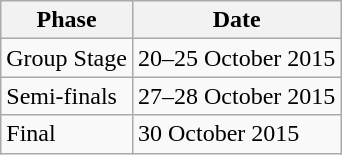<table class="wikitable" style="text-align:center;">
<tr>
<th>Phase</th>
<th>Date</th>
</tr>
<tr>
<td align="left">Group Stage</td>
<td align="left">20–25 October 2015</td>
</tr>
<tr>
<td align="left">Semi-finals</td>
<td align="left">27–28 October 2015</td>
</tr>
<tr>
<td align="left">Final</td>
<td align="left">30 October 2015</td>
</tr>
</table>
